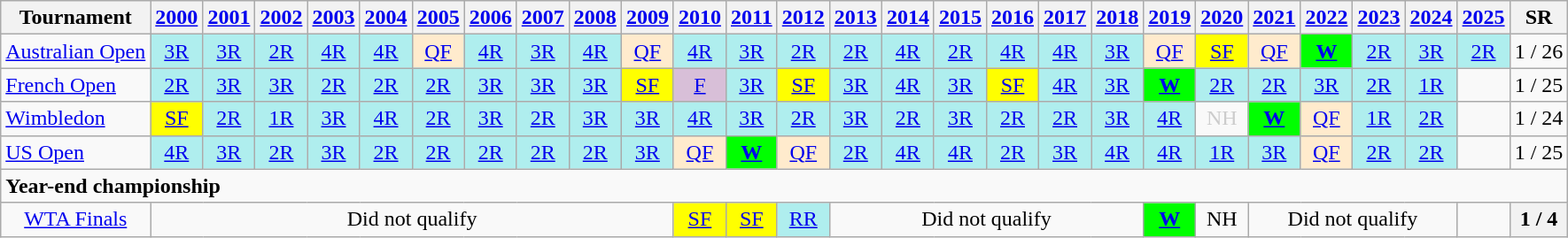<table class="wikitable" style="text-align:center">
<tr>
<th>Tournament</th>
<th><a href='#'>2000</a></th>
<th><a href='#'>2001</a></th>
<th><a href='#'>2002</a></th>
<th><a href='#'>2003</a></th>
<th><a href='#'>2004</a></th>
<th><a href='#'>2005</a></th>
<th><a href='#'>2006</a></th>
<th><a href='#'>2007</a></th>
<th><a href='#'>2008</a></th>
<th><a href='#'>2009</a></th>
<th><a href='#'>2010</a></th>
<th><a href='#'>2011</a></th>
<th><a href='#'>2012</a></th>
<th><a href='#'>2013</a></th>
<th><a href='#'>2014</a></th>
<th><a href='#'>2015</a></th>
<th><a href='#'>2016</a></th>
<th><a href='#'>2017</a></th>
<th><a href='#'>2018</a></th>
<th><a href='#'>2019</a></th>
<th><a href='#'>2020</a></th>
<th><a href='#'>2021</a></th>
<th><a href='#'>2022</a></th>
<th><a href='#'>2023</a></th>
<th><a href='#'>2024</a></th>
<th><a href='#'>2025</a></th>
<th>SR</th>
</tr>
<tr>
<td align="left"><a href='#'>Australian Open</a></td>
<td style="background:#afeeee;"><a href='#'>3R</a></td>
<td style="background:#afeeee;"><a href='#'>3R</a></td>
<td style="background:#afeeee;"><a href='#'>2R</a></td>
<td style="background:#afeeee;"><a href='#'>4R</a></td>
<td style="background:#afeeee;"><a href='#'>4R</a></td>
<td style="background:#ffebcd;"><a href='#'>QF</a></td>
<td style="background:#afeeee;"><a href='#'>4R</a></td>
<td style="background:#afeeee;"><a href='#'>3R</a></td>
<td style="background:#afeeee;"><a href='#'>4R</a></td>
<td style="background:#ffebcd;"><a href='#'>QF</a></td>
<td style="background:#afeeee;"><a href='#'>4R</a></td>
<td style="background:#afeeee;"><a href='#'>3R</a></td>
<td style="background:#afeeee;"><a href='#'>2R</a></td>
<td style="background:#afeeee;"><a href='#'>2R</a></td>
<td style="background:#afeeee;"><a href='#'>4R</a></td>
<td style="background:#afeeee;"><a href='#'>2R</a></td>
<td style="background:#afeeee;"><a href='#'>4R</a></td>
<td style="background:#afeeee;"><a href='#'>4R</a></td>
<td style="background:#afeeee;"><a href='#'>3R</a></td>
<td style="background:#ffebcd;"><a href='#'>QF</a></td>
<td style="background:yellow;"><a href='#'>SF</a></td>
<td style="background:#ffebcd;"><a href='#'>QF</a></td>
<td bgcolor="lime"><a href='#'><strong>W</strong></a></td>
<td style="background:#afeeee;"><a href='#'>2R</a></td>
<td style="background:#afeeee;"><a href='#'>3R</a></td>
<td style="background:#afeeee;"><a href='#'>2R</a></td>
<td>1 / 26</td>
</tr>
<tr>
<td align="left"><a href='#'>French Open</a></td>
<td style="background:#afeeee;"><a href='#'>2R</a></td>
<td style="background:#afeeee;"><a href='#'>3R</a></td>
<td style="background:#afeeee;"><a href='#'>3R</a></td>
<td style="background:#afeeee;"><a href='#'>2R</a></td>
<td style="background:#afeeee;"><a href='#'>2R</a></td>
<td style="background:#afeeee;"><a href='#'>2R</a></td>
<td style="background:#afeeee;"><a href='#'>3R</a></td>
<td style="background:#afeeee;"><a href='#'>3R</a></td>
<td style="background:#afeeee;"><a href='#'>3R</a></td>
<td style="background:yellow;"><a href='#'>SF</a></td>
<td style="background:thistle;"><a href='#'>F</a></td>
<td style="background:#afeeee;"><a href='#'>3R</a></td>
<td style="background:yellow;"><a href='#'>SF</a></td>
<td style="background:#afeeee;"><a href='#'>3R</a></td>
<td style="background:#afeeee;"><a href='#'>4R</a></td>
<td style="background:#afeeee;"><a href='#'>3R</a></td>
<td style="background:yellow;"><a href='#'>SF</a></td>
<td style="background:#afeeee;"><a href='#'>4R</a></td>
<td style="background:#afeeee;"><a href='#'>3R</a></td>
<td bgcolor="lime"><a href='#'><strong>W</strong></a></td>
<td bgcolor="afeeee"><a href='#'>2R</a></td>
<td bgcolor="afeeee"><a href='#'>2R</a></td>
<td bgcolor="afeeee"><a href='#'>3R</a></td>
<td style="background:#afeeee;"><a href='#'>2R</a></td>
<td bgcolor="afeeee"><a href='#'>1R</a></td>
<td></td>
<td>1 / 25</td>
</tr>
<tr>
<td align="left"><a href='#'>Wimbledon</a></td>
<td style="background:yellow;"><a href='#'>SF</a></td>
<td style="background:#afeeee;"><a href='#'>2R</a></td>
<td style="background:#afeeee;"><a href='#'>1R</a></td>
<td style="background:#afeeee;"><a href='#'>3R</a></td>
<td style="background:#afeeee;"><a href='#'>4R</a></td>
<td style="background:#afeeee;"><a href='#'>2R</a></td>
<td style="background:#afeeee;"><a href='#'>3R</a></td>
<td style="background:#afeeee;"><a href='#'>2R</a></td>
<td style="background:#afeeee;"><a href='#'>3R</a></td>
<td style="background:#afeeee;"><a href='#'>3R</a></td>
<td style="background:#afeeee;"><a href='#'>4R</a></td>
<td style="background:#afeeee;"><a href='#'>3R</a></td>
<td style="background:#afeeee;"><a href='#'>2R</a></td>
<td style="background:#afeeee;"><a href='#'>3R</a></td>
<td style="background:#afeeee;"><a href='#'>2R</a></td>
<td style="background:#afeeee;"><a href='#'>3R</a></td>
<td style="background:#afeeee;"><a href='#'>2R</a></td>
<td style="background:#afeeee;"><a href='#'>2R</a></td>
<td style="background:#afeeee;"><a href='#'>3R</a></td>
<td style="background:#afeeee;"><a href='#'>4R</a></td>
<td colspan="1" style="color:#ccc">NH</td>
<td bgcolor="lime"><a href='#'><strong>W</strong></a></td>
<td style="background:#ffebcd;"><a href='#'>QF</a></td>
<td style="background:#afeeee;"><a href='#'>1R</a></td>
<td style="background:#afeeee;"><a href='#'>2R</a></td>
<td></td>
<td>1 / 24</td>
</tr>
<tr>
<td align="left"><a href='#'>US Open</a></td>
<td style="background:#afeeee;"><a href='#'>4R</a></td>
<td style="background:#afeeee;"><a href='#'>3R</a></td>
<td style="background:#afeeee;"><a href='#'>2R</a></td>
<td style="background:#afeeee;"><a href='#'>3R</a></td>
<td style="background:#afeeee;"><a href='#'>2R</a></td>
<td style="background:#afeeee;"><a href='#'>2R</a></td>
<td style="background:#afeeee;"><a href='#'>2R</a></td>
<td style="background:#afeeee;"><a href='#'>2R</a></td>
<td style="background:#afeeee;"><a href='#'>2R</a></td>
<td style="background:#afeeee;"><a href='#'>3R</a></td>
<td style="background:#ffebcd;"><a href='#'>QF</a></td>
<td bgcolor="lime"><a href='#'><strong>W</strong></a></td>
<td style="background:#ffebcd;"><a href='#'>QF</a></td>
<td style="background:#afeeee;"><a href='#'>2R</a></td>
<td style="background:#afeeee;"><a href='#'>4R</a></td>
<td style="background:#afeeee;"><a href='#'>4R</a></td>
<td style="background:#afeeee;"><a href='#'>2R</a></td>
<td style="background:#afeeee;"><a href='#'>3R</a></td>
<td style="background:#afeeee;"><a href='#'>4R</a></td>
<td style="background:#afeeee;"><a href='#'>4R</a></td>
<td bgcolor="afeeee"><a href='#'>1R</a></td>
<td bgcolor="afeeee"><a href='#'>3R</a></td>
<td style="background:#ffebcd;"><a href='#'>QF</a></td>
<td style="background:#afeeee;"><a href='#'>2R</a></td>
<td style="background:#afeeee;"><a href='#'>2R</a></td>
<td></td>
<td>1 / 25</td>
</tr>
<tr>
<td colspan="28" style="text-align:left;"><strong>Year-end championship</strong></td>
</tr>
<tr>
<td><a href='#'>WTA Finals</a></td>
<td colspan="10">Did not qualify</td>
<td style="background:yellow;"><a href='#'>SF</a></td>
<td style="background:yellow;"><a href='#'>SF</a></td>
<td style="background:#afeeee;"><a href='#'>RR</a></td>
<td colspan="6">Did not qualify</td>
<td bgcolor="lime"><a href='#'><strong>W</strong></a></td>
<td>NH</td>
<td colspan="4">Did not qualify</td>
<td></td>
<th>1 / 4</th>
</tr>
</table>
